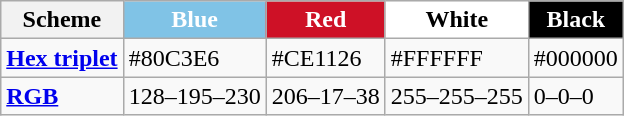<table class="wikitable">
<tr>
<th>Scheme</th>
<th style="background:#80C3E6;color:white">Blue</th>
<th style="background:#CE1126;color:white">Red</th>
<th style="background:#FFFFFF">White</th>
<th style="background:#000000;color:white">Black</th>
</tr>
<tr>
<td><strong><a href='#'>Hex triplet</a></strong></td>
<td>#80C3E6</td>
<td>#CE1126</td>
<td>#FFFFFF</td>
<td>#000000</td>
</tr>
<tr>
<td><strong><a href='#'>RGB</a></strong></td>
<td>128–195–230</td>
<td>206–17–38</td>
<td>255–255–255</td>
<td>0–0–0</td>
</tr>
</table>
